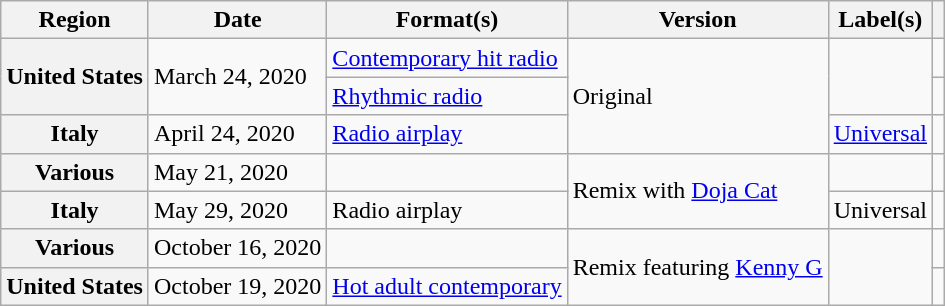<table class="wikitable plainrowheaders">
<tr>
<th scope="col">Region</th>
<th scope="col">Date</th>
<th scope="col">Format(s)</th>
<th scope="col">Version</th>
<th scope="col">Label(s)</th>
<th scope="col"></th>
</tr>
<tr>
<th scope="row" rowspan="2">United States</th>
<td rowspan="2">March 24, 2020</td>
<td><a href='#'>Contemporary hit radio</a></td>
<td rowspan="3">Original</td>
<td rowspan="2"></td>
<td style="text-align:center;"></td>
</tr>
<tr>
<td><a href='#'>Rhythmic radio</a></td>
<td style="text-align:center;"></td>
</tr>
<tr>
<th scope="row">Italy</th>
<td>April 24, 2020</td>
<td><a href='#'>Radio airplay</a></td>
<td><a href='#'>Universal</a></td>
<td style="text-align:center;"></td>
</tr>
<tr>
<th scope="row">Various</th>
<td>May 21, 2020</td>
<td></td>
<td rowspan="2">Remix with <a href='#'>Doja Cat</a></td>
<td></td>
<td style="text-align:center;"></td>
</tr>
<tr>
<th scope="row">Italy</th>
<td>May 29, 2020</td>
<td>Radio airplay</td>
<td>Universal</td>
<td style="text-align:center;"></td>
</tr>
<tr>
<th scope="row">Various</th>
<td>October 16, 2020</td>
<td></td>
<td rowspan="2">Remix featuring <a href='#'>Kenny G</a></td>
<td rowspan="2"></td>
<td style="text-align:center;"></td>
</tr>
<tr>
<th scope="row">United States</th>
<td>October 19, 2020</td>
<td><a href='#'>Hot adult contemporary</a></td>
<td style="text-align:center;"></td>
</tr>
</table>
